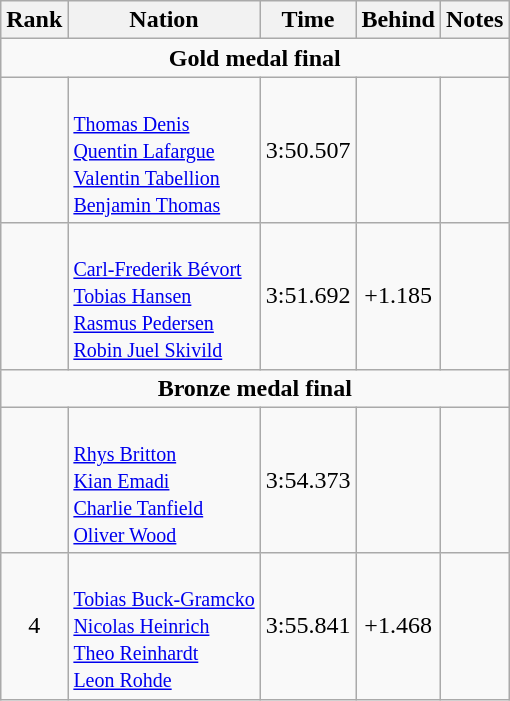<table class="wikitable" style="text-align:center">
<tr>
<th>Rank</th>
<th>Nation</th>
<th>Time</th>
<th>Behind</th>
<th>Notes</th>
</tr>
<tr>
<td colspan=5><strong>Gold medal final</strong></td>
</tr>
<tr>
<td></td>
<td align=left><br><small><a href='#'>Thomas Denis</a><br><a href='#'>Quentin Lafargue</a><br><a href='#'>Valentin Tabellion</a><br><a href='#'>Benjamin Thomas</a></small></td>
<td>3:50.507</td>
<td></td>
<td></td>
</tr>
<tr>
<td></td>
<td align=left><br><small><a href='#'>Carl-Frederik Bévort</a><br><a href='#'>Tobias Hansen</a><br><a href='#'>Rasmus Pedersen</a><br><a href='#'>Robin Juel Skivild</a></small></td>
<td>3:51.692</td>
<td>+1.185</td>
<td></td>
</tr>
<tr>
<td colspan=5><strong>Bronze medal final</strong></td>
</tr>
<tr>
<td></td>
<td align=left><br><small><a href='#'>Rhys Britton</a><br><a href='#'>Kian Emadi</a><br><a href='#'>Charlie Tanfield</a><br><a href='#'>Oliver Wood</a></small></td>
<td>3:54.373</td>
<td></td>
<td></td>
</tr>
<tr>
<td>4</td>
<td align=left><br><small><a href='#'>Tobias Buck-Gramcko</a><br><a href='#'>Nicolas Heinrich</a><br><a href='#'>Theo Reinhardt</a><br><a href='#'>Leon Rohde</a></small></td>
<td>3:55.841</td>
<td>+1.468</td>
<td></td>
</tr>
</table>
